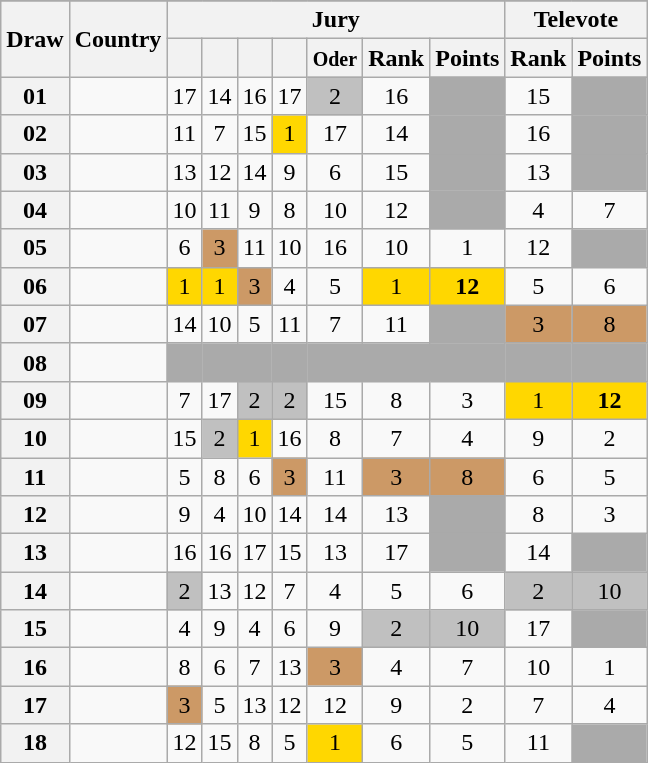<table class="sortable wikitable collapsible plainrowheaders" style="text-align:center;">
<tr>
</tr>
<tr>
<th scope="col" rowspan="2">Draw</th>
<th scope="col" rowspan="2">Country</th>
<th scope="col" colspan="7">Jury</th>
<th scope="col" colspan="2">Televote</th>
</tr>
<tr>
<th scope="col"><small></small></th>
<th scope="col"><small></small></th>
<th scope="col"><small></small></th>
<th scope="col"><small></small></th>
<th scope="col"><small>Oder</small></th>
<th scope="col">Rank</th>
<th scope="col">Points</th>
<th scope="col">Rank</th>
<th scope="col">Points</th>
</tr>
<tr>
<th scope="row" style="text-align:center;">01</th>
<td style="text-align:left;"></td>
<td>17</td>
<td>14</td>
<td>16</td>
<td>17</td>
<td style="background:silver;">2</td>
<td>16</td>
<td style="background:#AAAAAA;"></td>
<td>15</td>
<td style="background:#AAAAAA;"></td>
</tr>
<tr>
<th scope="row" style="text-align:center;">02</th>
<td style="text-align:left;"></td>
<td>11</td>
<td>7</td>
<td>15</td>
<td style="background:gold;">1</td>
<td>17</td>
<td>14</td>
<td style="background:#AAAAAA;"></td>
<td>16</td>
<td style="background:#AAAAAA;"></td>
</tr>
<tr>
<th scope="row" style="text-align:center;">03</th>
<td style="text-align:left;"></td>
<td>13</td>
<td>12</td>
<td>14</td>
<td>9</td>
<td>6</td>
<td>15</td>
<td style="background:#AAAAAA;"></td>
<td>13</td>
<td style="background:#AAAAAA;"></td>
</tr>
<tr>
<th scope="row" style="text-align:center;">04</th>
<td style="text-align:left;"></td>
<td>10</td>
<td>11</td>
<td>9</td>
<td>8</td>
<td>10</td>
<td>12</td>
<td style="background:#AAAAAA;"></td>
<td>4</td>
<td>7</td>
</tr>
<tr>
<th scope="row" style="text-align:center;">05</th>
<td style="text-align:left;"></td>
<td>6</td>
<td style="background:#CC9966;">3</td>
<td>11</td>
<td>10</td>
<td>16</td>
<td>10</td>
<td>1</td>
<td>12</td>
<td style="background:#AAAAAA;"></td>
</tr>
<tr>
<th scope="row" style="text-align:center;">06</th>
<td style="text-align:left;"></td>
<td style="background:gold;">1</td>
<td style="background:gold;">1</td>
<td style="background:#CC9966;">3</td>
<td>4</td>
<td>5</td>
<td style="background:gold;">1</td>
<td style="background:gold;"><strong>12</strong></td>
<td>5</td>
<td>6</td>
</tr>
<tr>
<th scope="row" style="text-align:center;">07</th>
<td style="text-align:left;"></td>
<td>14</td>
<td>10</td>
<td>5</td>
<td>11</td>
<td>7</td>
<td>11</td>
<td style="background:#AAAAAA;"></td>
<td style="background:#CC9966;">3</td>
<td style="background:#CC9966;">8</td>
</tr>
<tr class="sortbottom">
<th scope="row" style="text-align:center;">08</th>
<td style="text-align:left;"></td>
<td style="background:#AAAAAA;"></td>
<td style="background:#AAAAAA;"></td>
<td style="background:#AAAAAA;"></td>
<td style="background:#AAAAAA;"></td>
<td style="background:#AAAAAA;"></td>
<td style="background:#AAAAAA;"></td>
<td style="background:#AAAAAA;"></td>
<td style="background:#AAAAAA;"></td>
<td style="background:#AAAAAA;"></td>
</tr>
<tr>
<th scope="row" style="text-align:center;">09</th>
<td style="text-align:left;"></td>
<td>7</td>
<td>17</td>
<td style="background:silver;">2</td>
<td style="background:silver;">2</td>
<td>15</td>
<td>8</td>
<td>3</td>
<td style="background:gold;">1</td>
<td style="background:gold;"><strong>12</strong></td>
</tr>
<tr>
<th scope="row" style="text-align:center;">10</th>
<td style="text-align:left;"></td>
<td>15</td>
<td style="background:silver;">2</td>
<td style="background:gold;">1</td>
<td>16</td>
<td>8</td>
<td>7</td>
<td>4</td>
<td>9</td>
<td>2</td>
</tr>
<tr>
<th scope="row" style="text-align:center;">11</th>
<td style="text-align:left;"></td>
<td>5</td>
<td>8</td>
<td>6</td>
<td style="background:#CC9966;">3</td>
<td>11</td>
<td style="background:#CC9966;">3</td>
<td style="background:#CC9966;">8</td>
<td>6</td>
<td>5</td>
</tr>
<tr>
<th scope="row" style="text-align:center;">12</th>
<td style="text-align:left;"></td>
<td>9</td>
<td>4</td>
<td>10</td>
<td>14</td>
<td>14</td>
<td>13</td>
<td style="background:#AAAAAA;"></td>
<td>8</td>
<td>3</td>
</tr>
<tr>
<th scope="row" style="text-align:center;">13</th>
<td style="text-align:left;"></td>
<td>16</td>
<td>16</td>
<td>17</td>
<td>15</td>
<td>13</td>
<td>17</td>
<td style="background:#AAAAAA;"></td>
<td>14</td>
<td style="background:#AAAAAA;"></td>
</tr>
<tr>
<th scope="row" style="text-align:center;">14</th>
<td style="text-align:left;"></td>
<td style="background:silver;">2</td>
<td>13</td>
<td>12</td>
<td>7</td>
<td>4</td>
<td>5</td>
<td>6</td>
<td style="background:silver;">2</td>
<td style="background:silver;">10</td>
</tr>
<tr>
<th scope="row" style="text-align:center;">15</th>
<td style="text-align:left;"></td>
<td>4</td>
<td>9</td>
<td>4</td>
<td>6</td>
<td>9</td>
<td style="background:silver;">2</td>
<td style="background:silver;">10</td>
<td>17</td>
<td style="background:#AAAAAA;"></td>
</tr>
<tr>
<th scope="row" style="text-align:center;">16</th>
<td style="text-align:left;"></td>
<td>8</td>
<td>6</td>
<td>7</td>
<td>13</td>
<td style="background:#CC9966;">3</td>
<td>4</td>
<td>7</td>
<td>10</td>
<td>1</td>
</tr>
<tr>
<th scope="row" style="text-align:center;">17</th>
<td style="text-align:left;"></td>
<td style="background:#CC9966;">3</td>
<td>5</td>
<td>13</td>
<td>12</td>
<td>12</td>
<td>9</td>
<td>2</td>
<td>7</td>
<td>4</td>
</tr>
<tr>
<th scope="row" style="text-align:center;">18</th>
<td style="text-align:left;"></td>
<td>12</td>
<td>15</td>
<td>8</td>
<td>5</td>
<td style="background:gold;">1</td>
<td>6</td>
<td>5</td>
<td>11</td>
<td style="background:#AAAAAA;"></td>
</tr>
</table>
